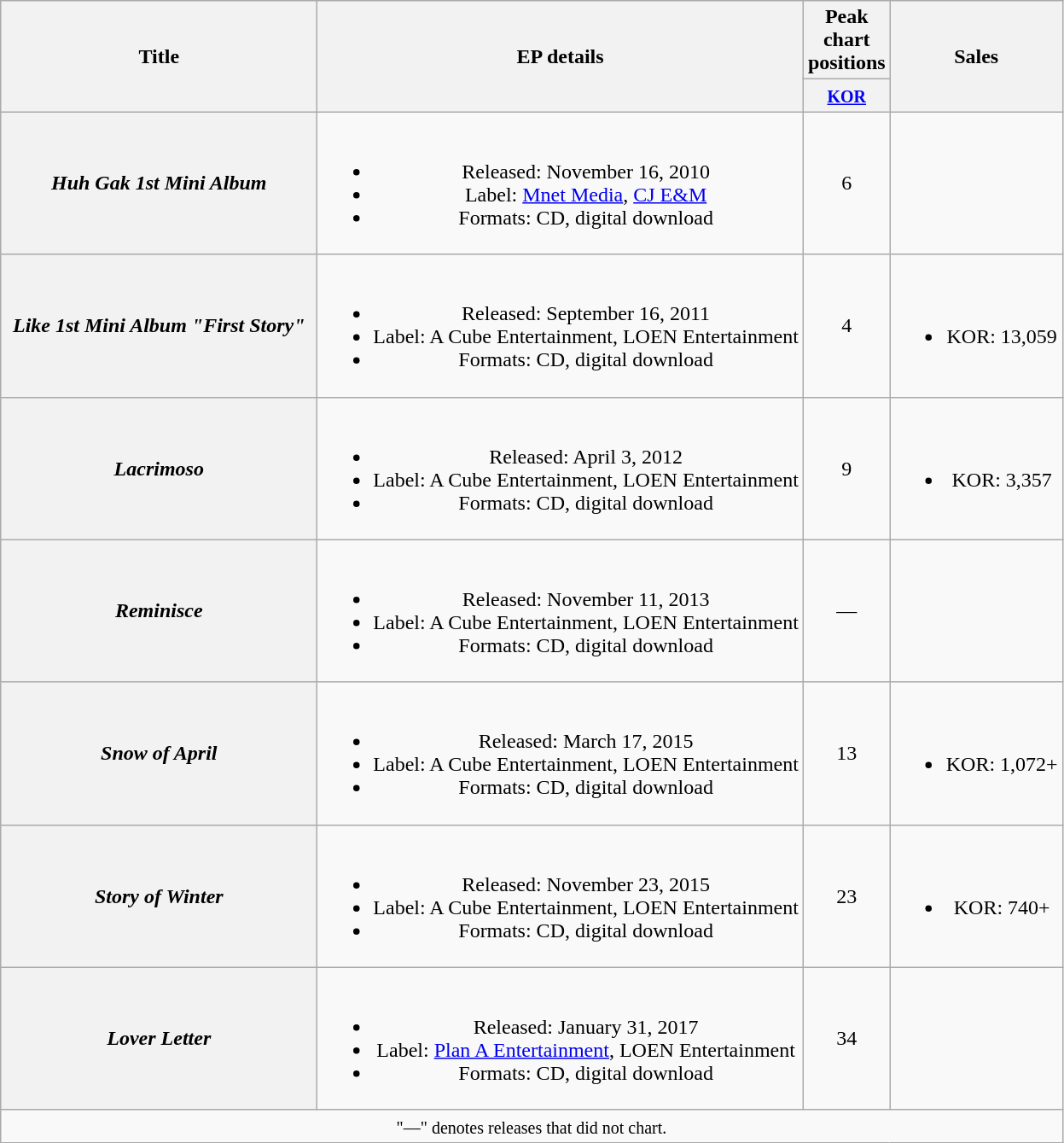<table class="wikitable plainrowheaders" style="text-align:center;">
<tr>
<th scope="col" rowspan="2" style="width:15em;">Title</th>
<th scope="col" rowspan="2">EP details</th>
<th scope="col" colspan="1">Peak <br> chart <br> positions</th>
<th scope="col" rowspan="2">Sales</th>
</tr>
<tr>
<th><small><a href='#'>KOR</a></small><br></th>
</tr>
<tr>
<th scope="row"><em>Huh Gak 1st Mini Album</em></th>
<td><br><ul><li>Released: November 16, 2010</li><li>Label: <a href='#'>Mnet Media</a>, <a href='#'>CJ E&M</a></li><li>Formats: CD, digital download</li></ul></td>
<td>6</td>
<td></td>
</tr>
<tr>
<th scope="row"><em>Like 1st Mini Album "First Story"</em></th>
<td><br><ul><li>Released: September 16, 2011</li><li>Label: A Cube Entertainment, LOEN Entertainment</li><li>Formats: CD, digital download</li></ul></td>
<td>4</td>
<td><br><ul><li>KOR: 13,059</li></ul></td>
</tr>
<tr>
<th scope="row"><em>Lacrimoso</em></th>
<td><br><ul><li>Released: April 3, 2012</li><li>Label: A Cube Entertainment, LOEN Entertainment</li><li>Formats: CD, digital download</li></ul></td>
<td>9</td>
<td><br><ul><li>KOR: 3,357</li></ul></td>
</tr>
<tr>
<th scope="row"><em>Reminisce</em></th>
<td><br><ul><li>Released: November 11, 2013</li><li>Label: A Cube Entertainment, LOEN Entertainment</li><li>Formats: CD, digital download</li></ul></td>
<td>—</td>
<td></td>
</tr>
<tr>
<th scope="row"><em>Snow of April</em></th>
<td><br><ul><li>Released: March 17, 2015</li><li>Label: A Cube Entertainment, LOEN Entertainment</li><li>Formats: CD, digital download</li></ul></td>
<td>13</td>
<td><br><ul><li>KOR: 1,072+</li></ul></td>
</tr>
<tr>
<th scope="row"><em>Story of Winter</em></th>
<td><br><ul><li>Released: November 23, 2015</li><li>Label: A Cube Entertainment, LOEN Entertainment</li><li>Formats: CD, digital download</li></ul></td>
<td>23</td>
<td><br><ul><li>KOR: 740+</li></ul></td>
</tr>
<tr>
<th scope="row"><em>Lover Letter</em></th>
<td><br><ul><li>Released: January 31, 2017</li><li>Label: <a href='#'>Plan A Entertainment</a>, LOEN Entertainment</li><li>Formats: CD, digital download</li></ul></td>
<td>34</td>
<td></td>
</tr>
<tr>
<td colspan="4" align="center"><small>"—" denotes releases that did not chart.</small></td>
</tr>
</table>
